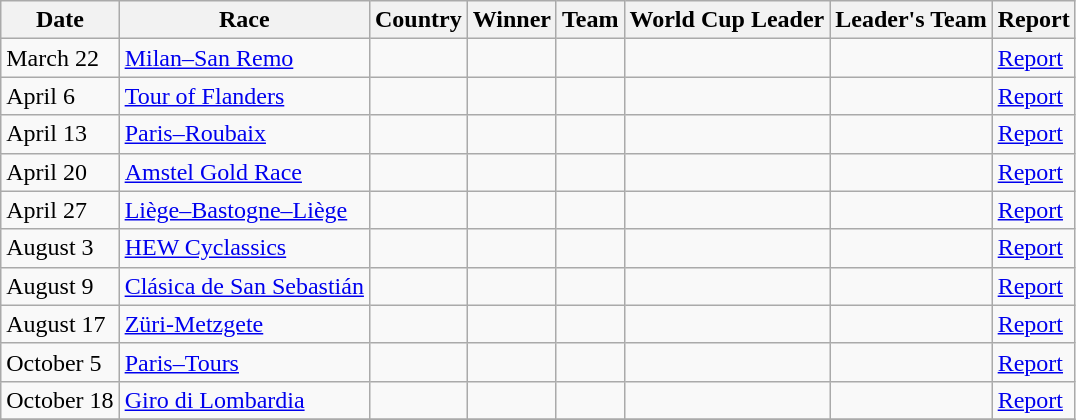<table class="wikitable">
<tr>
<th>Date</th>
<th>Race</th>
<th>Country</th>
<th>Winner</th>
<th>Team</th>
<th>World Cup Leader </th>
<th>Leader's Team</th>
<th>Report</th>
</tr>
<tr>
<td>March 22</td>
<td><a href='#'>Milan–San Remo</a></td>
<td></td>
<td></td>
<td></td>
<td></td>
<td></td>
<td><a href='#'>Report</a></td>
</tr>
<tr>
<td>April 6</td>
<td><a href='#'>Tour of Flanders</a></td>
<td></td>
<td></td>
<td></td>
<td></td>
<td></td>
<td><a href='#'>Report</a></td>
</tr>
<tr>
<td>April 13</td>
<td><a href='#'>Paris–Roubaix</a></td>
<td></td>
<td></td>
<td></td>
<td></td>
<td></td>
<td><a href='#'>Report</a></td>
</tr>
<tr>
<td>April 20</td>
<td><a href='#'>Amstel Gold Race</a></td>
<td></td>
<td></td>
<td></td>
<td></td>
<td></td>
<td><a href='#'>Report</a></td>
</tr>
<tr>
<td>April 27</td>
<td><a href='#'>Liège–Bastogne–Liège</a></td>
<td></td>
<td></td>
<td></td>
<td></td>
<td></td>
<td><a href='#'>Report</a></td>
</tr>
<tr>
<td>August 3</td>
<td><a href='#'>HEW Cyclassics</a></td>
<td></td>
<td></td>
<td></td>
<td></td>
<td></td>
<td><a href='#'>Report</a></td>
</tr>
<tr>
<td>August 9</td>
<td><a href='#'>Clásica de San Sebastián</a></td>
<td></td>
<td></td>
<td></td>
<td></td>
<td></td>
<td><a href='#'>Report</a></td>
</tr>
<tr>
<td>August 17</td>
<td><a href='#'>Züri-Metzgete</a></td>
<td></td>
<td></td>
<td></td>
<td></td>
<td></td>
<td><a href='#'>Report</a></td>
</tr>
<tr>
<td>October 5</td>
<td><a href='#'>Paris–Tours</a></td>
<td></td>
<td></td>
<td></td>
<td></td>
<td></td>
<td><a href='#'>Report</a></td>
</tr>
<tr>
<td>October 18</td>
<td><a href='#'>Giro di Lombardia</a></td>
<td></td>
<td></td>
<td></td>
<td></td>
<td></td>
<td><a href='#'>Report</a></td>
</tr>
<tr>
</tr>
</table>
